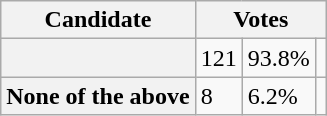<table class="wikitable">
<tr>
<th>Candidate</th>
<th colspan=3>Votes</th>
</tr>
<tr>
<th></th>
<td>121</td>
<td>93.8%</td>
<td></td>
</tr>
<tr>
<th>None of the above</th>
<td>8</td>
<td>6.2%</td>
<td></td>
</tr>
</table>
